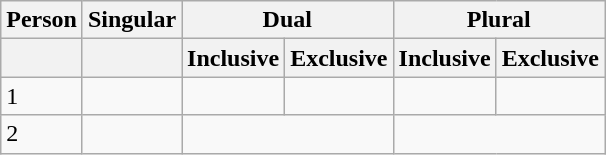<table class="wikitable">
<tr>
<th>Person</th>
<th>Singular</th>
<th colspan="2">Dual</th>
<th colspan="2">Plural</th>
</tr>
<tr>
<th></th>
<th></th>
<th>Inclusive</th>
<th>Exclusive</th>
<th>Inclusive</th>
<th>Exclusive</th>
</tr>
<tr>
<td>1</td>
<td></td>
<td></td>
<td></td>
<td></td>
<td></td>
</tr>
<tr>
<td>2</td>
<td></td>
<td colspan="2"></td>
<td colspan="2"></td>
</tr>
</table>
